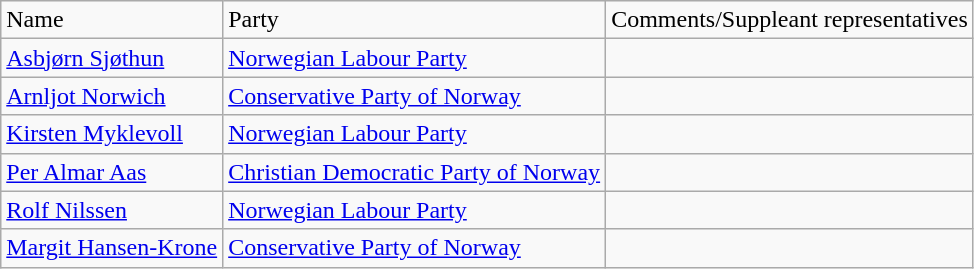<table class="wikitable">
<tr>
<td>Name</td>
<td>Party</td>
<td>Comments/Suppleant representatives</td>
</tr>
<tr>
<td><a href='#'>Asbjørn Sjøthun</a></td>
<td><a href='#'>Norwegian Labour Party</a></td>
<td></td>
</tr>
<tr>
<td><a href='#'>Arnljot Norwich</a></td>
<td><a href='#'>Conservative Party of Norway</a></td>
<td></td>
</tr>
<tr>
<td><a href='#'>Kirsten Myklevoll</a></td>
<td><a href='#'>Norwegian Labour Party</a></td>
<td></td>
</tr>
<tr>
<td><a href='#'>Per Almar Aas</a></td>
<td><a href='#'>Christian Democratic Party of Norway</a></td>
<td></td>
</tr>
<tr>
<td><a href='#'>Rolf Nilssen</a></td>
<td><a href='#'>Norwegian Labour Party</a></td>
<td></td>
</tr>
<tr>
<td><a href='#'>Margit Hansen-Krone</a></td>
<td><a href='#'>Conservative Party of Norway</a></td>
<td></td>
</tr>
</table>
